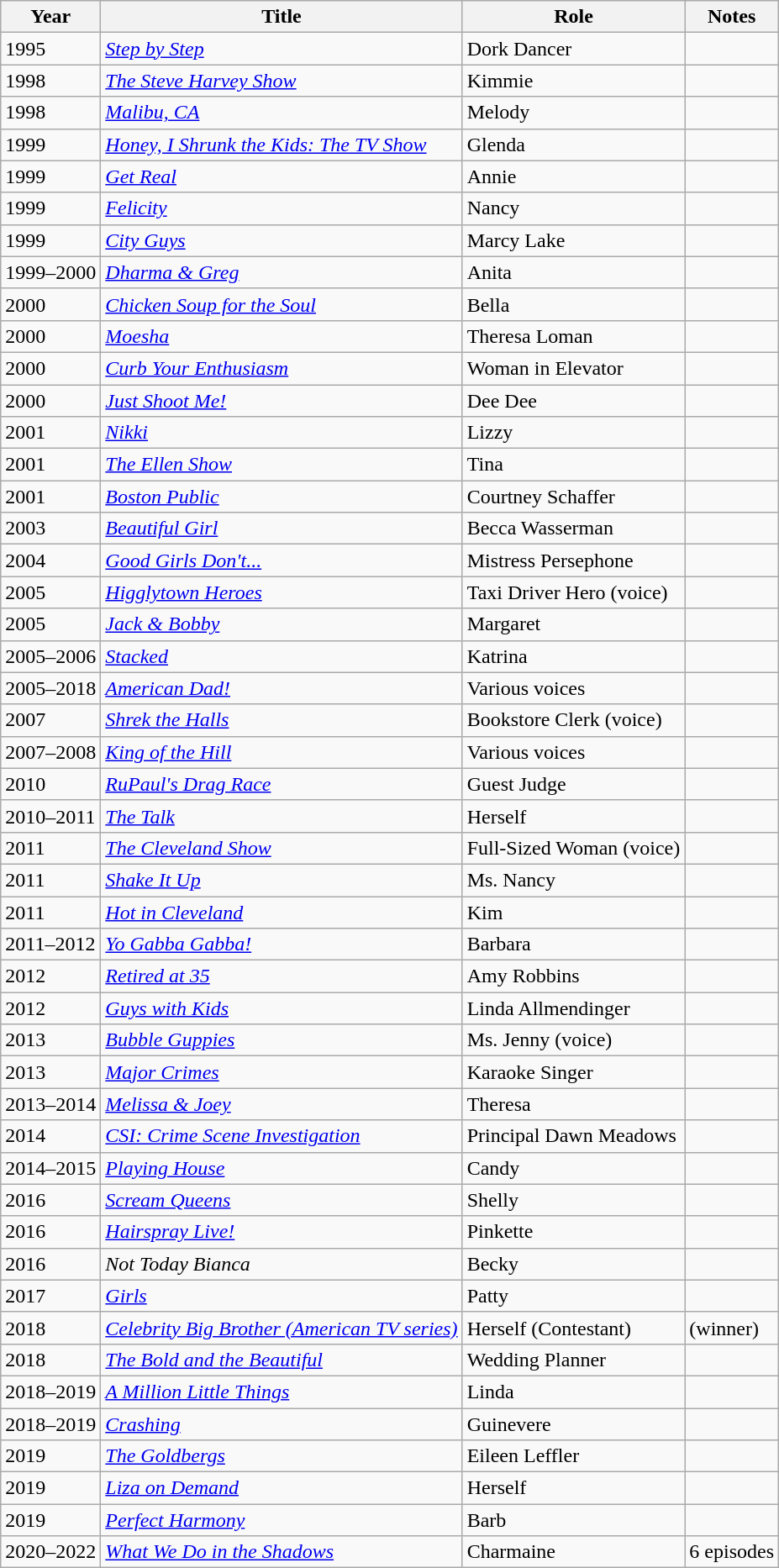<table class="wikitable sortable">
<tr>
<th>Year</th>
<th>Title</th>
<th>Role</th>
<th>Notes</th>
</tr>
<tr>
<td>1995</td>
<td><em><a href='#'>Step by Step</a></em></td>
<td>Dork Dancer</td>
<td></td>
</tr>
<tr>
<td>1998</td>
<td><em><a href='#'>The Steve Harvey Show</a></em></td>
<td>Kimmie</td>
<td></td>
</tr>
<tr>
<td>1998</td>
<td><em><a href='#'>Malibu, CA</a></em></td>
<td>Melody</td>
<td></td>
</tr>
<tr>
<td>1999</td>
<td><em><a href='#'>Honey, I Shrunk the Kids: The TV Show</a></em></td>
<td>Glenda</td>
<td></td>
</tr>
<tr>
<td>1999</td>
<td><em><a href='#'>Get Real</a></em></td>
<td>Annie</td>
<td></td>
</tr>
<tr>
<td>1999</td>
<td><em><a href='#'>Felicity</a></em></td>
<td>Nancy</td>
<td></td>
</tr>
<tr>
<td>1999</td>
<td><em><a href='#'>City Guys</a></em></td>
<td>Marcy Lake</td>
<td></td>
</tr>
<tr>
<td>1999–2000</td>
<td><em><a href='#'>Dharma & Greg</a></em></td>
<td>Anita</td>
<td></td>
</tr>
<tr>
<td>2000</td>
<td><em><a href='#'>Chicken Soup for the Soul</a></em></td>
<td>Bella</td>
<td></td>
</tr>
<tr>
<td>2000</td>
<td><em><a href='#'>Moesha</a></em></td>
<td>Theresa Loman</td>
<td></td>
</tr>
<tr>
<td>2000</td>
<td><em><a href='#'>Curb Your Enthusiasm</a></em></td>
<td>Woman in Elevator</td>
<td></td>
</tr>
<tr>
<td>2000</td>
<td><em><a href='#'>Just Shoot Me!</a></em></td>
<td>Dee Dee</td>
<td></td>
</tr>
<tr>
<td>2001</td>
<td><em><a href='#'>Nikki</a></em></td>
<td>Lizzy</td>
<td></td>
</tr>
<tr>
<td>2001</td>
<td><em><a href='#'>The Ellen Show</a></em></td>
<td>Tina</td>
<td></td>
</tr>
<tr>
<td>2001</td>
<td><em><a href='#'>Boston Public</a></em></td>
<td>Courtney Schaffer</td>
<td></td>
</tr>
<tr>
<td>2003</td>
<td><em><a href='#'>Beautiful Girl</a></em></td>
<td>Becca Wasserman</td>
<td></td>
</tr>
<tr>
<td>2004</td>
<td><em><a href='#'>Good Girls Don't...</a></em></td>
<td>Mistress Persephone</td>
<td></td>
</tr>
<tr>
<td>2005</td>
<td><em><a href='#'>Higglytown Heroes</a></em></td>
<td>Taxi Driver Hero (voice)</td>
<td></td>
</tr>
<tr>
<td>2005</td>
<td><em><a href='#'>Jack & Bobby</a></em></td>
<td>Margaret</td>
<td></td>
</tr>
<tr>
<td>2005–2006</td>
<td><em><a href='#'>Stacked</a></em></td>
<td>Katrina</td>
<td></td>
</tr>
<tr>
<td>2005–2018</td>
<td><em><a href='#'>American Dad!</a></em></td>
<td>Various voices</td>
<td></td>
</tr>
<tr>
<td>2007</td>
<td><em><a href='#'>Shrek the Halls</a></em></td>
<td>Bookstore Clerk (voice)</td>
<td></td>
</tr>
<tr>
<td>2007–2008</td>
<td><em><a href='#'>King of the Hill</a></em></td>
<td>Various voices</td>
<td></td>
</tr>
<tr>
<td>2010</td>
<td><em><a href='#'>RuPaul's Drag Race</a></em></td>
<td>Guest Judge</td>
<td></td>
</tr>
<tr>
<td>2010–2011</td>
<td><em><a href='#'>The Talk</a></em></td>
<td>Herself</td>
<td></td>
</tr>
<tr>
<td>2011</td>
<td><em><a href='#'>The Cleveland Show</a></em></td>
<td>Full-Sized Woman (voice)</td>
<td></td>
</tr>
<tr>
<td>2011</td>
<td><em><a href='#'>Shake It Up</a></em></td>
<td>Ms. Nancy</td>
<td></td>
</tr>
<tr>
<td>2011</td>
<td><em><a href='#'>Hot in Cleveland</a></em></td>
<td>Kim</td>
<td></td>
</tr>
<tr>
<td>2011–2012</td>
<td><em><a href='#'>Yo Gabba Gabba!</a></em></td>
<td>Barbara</td>
<td></td>
</tr>
<tr>
<td>2012</td>
<td><em><a href='#'>Retired at 35</a></em></td>
<td>Amy Robbins</td>
<td></td>
</tr>
<tr>
<td>2012</td>
<td><em><a href='#'>Guys with Kids</a></em></td>
<td>Linda Allmendinger</td>
<td></td>
</tr>
<tr>
<td>2013</td>
<td><em><a href='#'>Bubble Guppies</a></em></td>
<td>Ms. Jenny (voice)</td>
<td></td>
</tr>
<tr>
<td>2013</td>
<td><em><a href='#'>Major Crimes</a></em></td>
<td>Karaoke Singer</td>
<td></td>
</tr>
<tr>
<td>2013–2014</td>
<td><em><a href='#'>Melissa & Joey</a></em></td>
<td>Theresa</td>
<td></td>
</tr>
<tr>
<td>2014</td>
<td><em><a href='#'>CSI: Crime Scene Investigation</a></em></td>
<td>Principal Dawn Meadows</td>
<td></td>
</tr>
<tr>
<td>2014–2015</td>
<td><em><a href='#'>Playing House</a></em></td>
<td>Candy</td>
<td></td>
</tr>
<tr>
<td>2016</td>
<td><em><a href='#'>Scream Queens</a></em></td>
<td>Shelly</td>
<td></td>
</tr>
<tr>
<td>2016</td>
<td><em><a href='#'>Hairspray Live!</a></em></td>
<td>Pinkette</td>
<td></td>
</tr>
<tr>
<td>2016</td>
<td><em>Not Today Bianca</em></td>
<td>Becky</td>
<td></td>
</tr>
<tr>
<td>2017</td>
<td><em><a href='#'>Girls</a></em></td>
<td>Patty</td>
<td></td>
</tr>
<tr>
<td>2018</td>
<td><em><a href='#'>Celebrity Big Brother (American TV series)</a></em></td>
<td>Herself (Contestant)</td>
<td>(winner)</td>
</tr>
<tr>
<td>2018</td>
<td><em><a href='#'>The Bold and the Beautiful</a></em></td>
<td>Wedding Planner</td>
<td></td>
</tr>
<tr>
<td>2018–2019</td>
<td><em><a href='#'>A Million Little Things</a></em></td>
<td>Linda</td>
<td></td>
</tr>
<tr>
<td>2018–2019</td>
<td><em><a href='#'>Crashing</a></em></td>
<td>Guinevere</td>
<td></td>
</tr>
<tr>
<td>2019</td>
<td><em><a href='#'>The Goldbergs</a></em></td>
<td>Eileen Leffler</td>
<td></td>
</tr>
<tr>
<td>2019</td>
<td><em><a href='#'>Liza on Demand</a></em></td>
<td>Herself</td>
<td></td>
</tr>
<tr>
<td>2019</td>
<td><em><a href='#'>Perfect Harmony</a></em></td>
<td>Barb</td>
<td></td>
</tr>
<tr>
<td>2020–2022</td>
<td><em><a href='#'>What We Do in the Shadows</a></em></td>
<td>Charmaine</td>
<td>6 episodes</td>
</tr>
</table>
